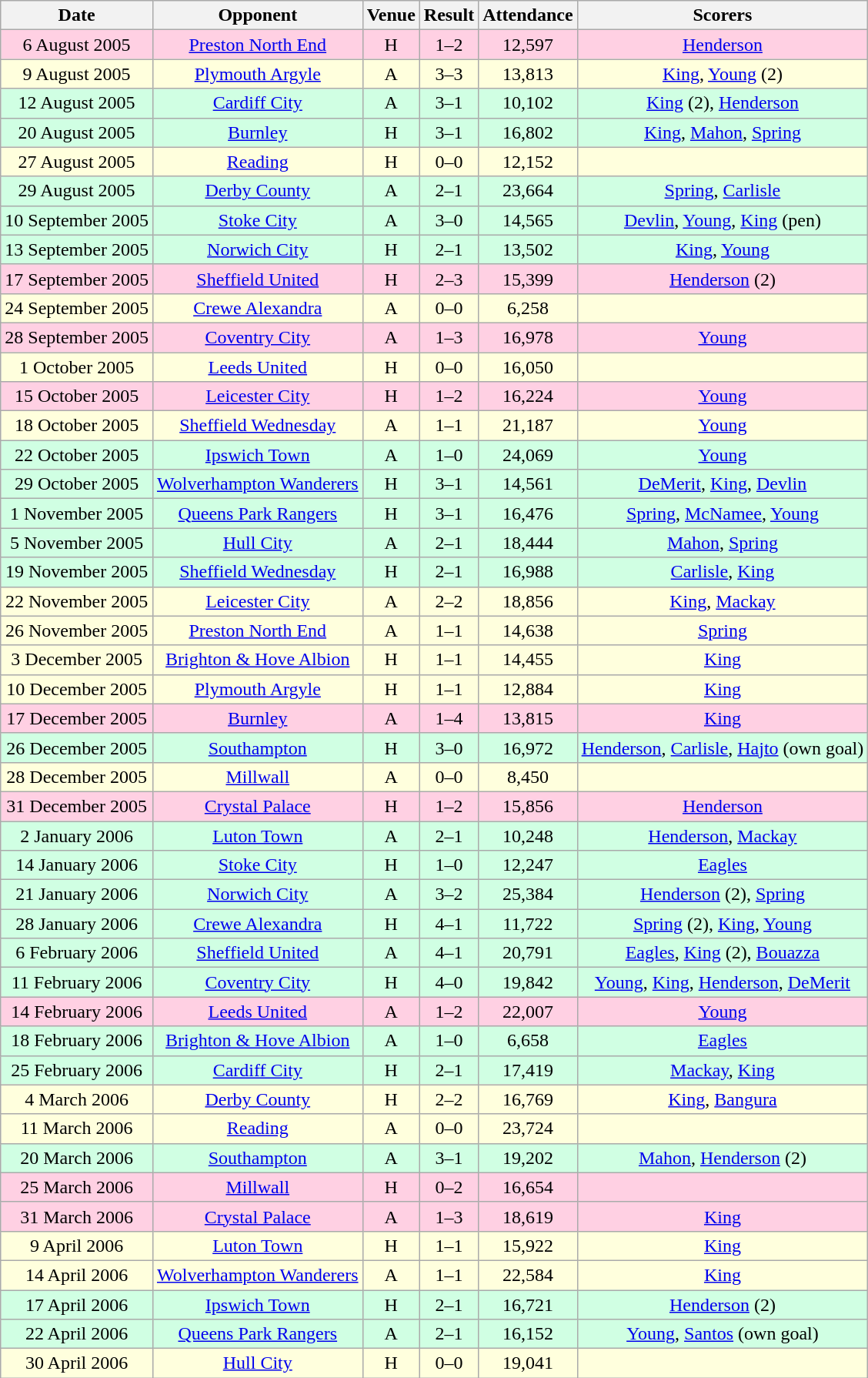<table class="wikitable sortable" style="font-size:100%; text-align:center">
<tr>
<th>Date</th>
<th>Opponent</th>
<th>Venue</th>
<th>Result</th>
<th>Attendance</th>
<th>Scorers</th>
</tr>
<tr style="background-color: #ffd0e3;">
<td>6 August 2005</td>
<td><a href='#'>Preston North End</a></td>
<td>H</td>
<td>1–2</td>
<td>12,597</td>
<td><a href='#'>Henderson</a></td>
</tr>
<tr style="background-color: #ffffdd;">
<td>9 August 2005</td>
<td><a href='#'>Plymouth Argyle</a></td>
<td>A</td>
<td>3–3</td>
<td>13,813</td>
<td><a href='#'>King</a>, <a href='#'>Young</a> (2)</td>
</tr>
<tr style="background-color: #d0ffe3;">
<td>12 August 2005</td>
<td><a href='#'>Cardiff City</a></td>
<td>A</td>
<td>3–1</td>
<td>10,102</td>
<td><a href='#'>King</a> (2), <a href='#'>Henderson</a></td>
</tr>
<tr style="background-color: #d0ffe3;">
<td>20 August 2005</td>
<td><a href='#'>Burnley</a></td>
<td>H</td>
<td>3–1</td>
<td>16,802</td>
<td><a href='#'>King</a>, <a href='#'>Mahon</a>, <a href='#'>Spring</a></td>
</tr>
<tr style="background-color: #ffffdd;">
<td>27 August 2005</td>
<td><a href='#'>Reading</a></td>
<td>H</td>
<td>0–0</td>
<td>12,152</td>
<td></td>
</tr>
<tr style="background-color: #d0ffe3;">
<td>29 August 2005</td>
<td><a href='#'>Derby County</a></td>
<td>A</td>
<td>2–1</td>
<td>23,664</td>
<td><a href='#'>Spring</a>, <a href='#'>Carlisle</a></td>
</tr>
<tr style="background-color: #d0ffe3;">
<td>10 September 2005</td>
<td><a href='#'>Stoke City</a></td>
<td>A</td>
<td>3–0</td>
<td>14,565</td>
<td><a href='#'>Devlin</a>, <a href='#'>Young</a>, <a href='#'>King</a> (pen)</td>
</tr>
<tr style="background-color: #d0ffe3;">
<td>13 September 2005</td>
<td><a href='#'>Norwich City</a></td>
<td>H</td>
<td>2–1</td>
<td>13,502</td>
<td><a href='#'>King</a>, <a href='#'>Young</a></td>
</tr>
<tr style="background-color: #ffd0e3;">
<td>17 September 2005</td>
<td><a href='#'>Sheffield United</a></td>
<td>H</td>
<td>2–3</td>
<td>15,399</td>
<td><a href='#'>Henderson</a> (2)</td>
</tr>
<tr style="background-color: #ffffdd;">
<td>24 September 2005</td>
<td><a href='#'>Crewe Alexandra</a></td>
<td>A</td>
<td>0–0</td>
<td>6,258</td>
<td></td>
</tr>
<tr style="background-color: #ffd0e3;">
<td>28 September 2005</td>
<td><a href='#'>Coventry City</a></td>
<td>A</td>
<td>1–3</td>
<td>16,978</td>
<td><a href='#'>Young</a></td>
</tr>
<tr style="background-color: #ffffdd;">
<td>1 October 2005</td>
<td><a href='#'>Leeds United</a></td>
<td>H</td>
<td>0–0</td>
<td>16,050</td>
<td></td>
</tr>
<tr style="background-color: #ffd0e3;">
<td>15 October 2005</td>
<td><a href='#'>Leicester City</a></td>
<td>H</td>
<td>1–2</td>
<td>16,224</td>
<td><a href='#'>Young</a></td>
</tr>
<tr style="background-color: #ffffdd;">
<td>18 October 2005</td>
<td><a href='#'>Sheffield Wednesday</a></td>
<td>A</td>
<td>1–1</td>
<td>21,187</td>
<td><a href='#'>Young</a></td>
</tr>
<tr style="background-color: #d0ffe3;">
<td>22 October 2005</td>
<td><a href='#'>Ipswich Town</a></td>
<td>A</td>
<td>1–0</td>
<td>24,069</td>
<td><a href='#'>Young</a></td>
</tr>
<tr style="background-color: #d0ffe3;">
<td>29 October 2005</td>
<td><a href='#'>Wolverhampton Wanderers</a></td>
<td>H</td>
<td>3–1</td>
<td>14,561</td>
<td><a href='#'>DeMerit</a>, <a href='#'>King</a>, <a href='#'>Devlin</a></td>
</tr>
<tr style="background-color: #d0ffe3;">
<td>1 November 2005</td>
<td><a href='#'>Queens Park Rangers</a></td>
<td>H</td>
<td>3–1</td>
<td>16,476</td>
<td><a href='#'>Spring</a>, <a href='#'>McNamee</a>, <a href='#'>Young</a></td>
</tr>
<tr style="background-color: #d0ffe3;">
<td>5 November 2005</td>
<td><a href='#'>Hull City</a></td>
<td>A</td>
<td>2–1</td>
<td>18,444</td>
<td><a href='#'>Mahon</a>, <a href='#'>Spring</a></td>
</tr>
<tr style="background-color: #d0ffe3;">
<td>19 November 2005</td>
<td><a href='#'>Sheffield Wednesday</a></td>
<td>H</td>
<td>2–1</td>
<td>16,988</td>
<td><a href='#'>Carlisle</a>, <a href='#'>King</a></td>
</tr>
<tr style="background-color: #ffffdd;">
<td>22 November 2005</td>
<td><a href='#'>Leicester City</a></td>
<td>A</td>
<td>2–2</td>
<td>18,856</td>
<td><a href='#'>King</a>, <a href='#'>Mackay</a></td>
</tr>
<tr style="background-color: #ffffdd;">
<td>26 November 2005</td>
<td><a href='#'>Preston North End</a></td>
<td>A</td>
<td>1–1</td>
<td>14,638</td>
<td><a href='#'>Spring</a></td>
</tr>
<tr style="background-color: #ffffdd;">
<td>3 December 2005</td>
<td><a href='#'>Brighton & Hove Albion</a></td>
<td>H</td>
<td>1–1</td>
<td>14,455</td>
<td><a href='#'>King</a></td>
</tr>
<tr style="background-color: #ffffdd;">
<td>10 December 2005</td>
<td><a href='#'>Plymouth Argyle</a></td>
<td>H</td>
<td>1–1</td>
<td>12,884</td>
<td><a href='#'>King</a></td>
</tr>
<tr style="background-color: #ffd0e3;">
<td>17 December 2005</td>
<td><a href='#'>Burnley</a></td>
<td>A</td>
<td>1–4</td>
<td>13,815</td>
<td><a href='#'>King</a></td>
</tr>
<tr style="background-color: #d0ffe3;">
<td>26 December 2005</td>
<td><a href='#'>Southampton</a></td>
<td>H</td>
<td>3–0</td>
<td>16,972</td>
<td><a href='#'>Henderson</a>, <a href='#'>Carlisle</a>, <a href='#'>Hajto</a> (own goal)</td>
</tr>
<tr style="background-color: #ffffdd;">
<td>28 December 2005</td>
<td><a href='#'>Millwall</a></td>
<td>A</td>
<td>0–0</td>
<td>8,450</td>
<td></td>
</tr>
<tr style="background-color: #ffd0e3;">
<td>31 December 2005</td>
<td><a href='#'>Crystal Palace</a></td>
<td>H</td>
<td>1–2</td>
<td>15,856</td>
<td><a href='#'>Henderson</a></td>
</tr>
<tr style="background-color: #d0ffe3;">
<td>2 January 2006</td>
<td><a href='#'>Luton Town</a></td>
<td>A</td>
<td>2–1</td>
<td>10,248</td>
<td><a href='#'>Henderson</a>, <a href='#'>Mackay</a></td>
</tr>
<tr style="background-color: #d0ffe3;">
<td>14 January 2006</td>
<td><a href='#'>Stoke City</a></td>
<td>H</td>
<td>1–0</td>
<td>12,247</td>
<td><a href='#'>Eagles</a></td>
</tr>
<tr style="background-color: #d0ffe3;">
<td>21 January 2006</td>
<td><a href='#'>Norwich City</a></td>
<td>A</td>
<td>3–2</td>
<td>25,384</td>
<td><a href='#'>Henderson</a> (2), <a href='#'>Spring</a></td>
</tr>
<tr style="background-color: #d0ffe3;">
<td>28 January 2006</td>
<td><a href='#'>Crewe Alexandra</a></td>
<td>H</td>
<td>4–1</td>
<td>11,722</td>
<td><a href='#'>Spring</a> (2), <a href='#'>King</a>, <a href='#'>Young</a></td>
</tr>
<tr style="background-color: #d0ffe3;">
<td>6 February 2006</td>
<td><a href='#'>Sheffield United</a></td>
<td>A</td>
<td>4–1</td>
<td>20,791</td>
<td><a href='#'>Eagles</a>, <a href='#'>King</a> (2), <a href='#'>Bouazza</a></td>
</tr>
<tr style="background-color: #d0ffe3;">
<td>11 February 2006</td>
<td><a href='#'>Coventry City</a></td>
<td>H</td>
<td>4–0</td>
<td>19,842</td>
<td><a href='#'>Young</a>, <a href='#'>King</a>, <a href='#'>Henderson</a>, <a href='#'>DeMerit</a></td>
</tr>
<tr style="background-color: #ffd0e3;">
<td>14 February 2006</td>
<td><a href='#'>Leeds United</a></td>
<td>A</td>
<td>1–2</td>
<td>22,007</td>
<td><a href='#'>Young</a></td>
</tr>
<tr style="background-color: #d0ffe3;">
<td>18 February 2006</td>
<td><a href='#'>Brighton & Hove Albion</a></td>
<td>A</td>
<td>1–0</td>
<td>6,658</td>
<td><a href='#'>Eagles</a></td>
</tr>
<tr style="background-color: #d0ffe3;">
<td>25 February 2006</td>
<td><a href='#'>Cardiff City</a></td>
<td>H</td>
<td>2–1</td>
<td>17,419</td>
<td><a href='#'>Mackay</a>, <a href='#'>King</a></td>
</tr>
<tr style="background-color: #ffffdd;">
<td>4 March 2006</td>
<td><a href='#'>Derby County</a></td>
<td>H</td>
<td>2–2</td>
<td>16,769</td>
<td><a href='#'>King</a>, <a href='#'>Bangura</a></td>
</tr>
<tr style="background-color: #ffffdd;">
<td>11 March 2006</td>
<td><a href='#'>Reading</a></td>
<td>A</td>
<td>0–0</td>
<td>23,724</td>
<td></td>
</tr>
<tr style="background-color: #d0ffe3;">
<td>20 March 2006</td>
<td><a href='#'>Southampton</a></td>
<td>A</td>
<td>3–1</td>
<td>19,202</td>
<td><a href='#'>Mahon</a>, <a href='#'>Henderson</a> (2)</td>
</tr>
<tr style="background-color: #ffd0e3;">
<td>25 March 2006</td>
<td><a href='#'>Millwall</a></td>
<td>H</td>
<td>0–2</td>
<td>16,654</td>
<td></td>
</tr>
<tr style="background-color: #ffd0e3;">
<td>31 March 2006</td>
<td><a href='#'>Crystal Palace</a></td>
<td>A</td>
<td>1–3</td>
<td>18,619</td>
<td><a href='#'>King</a></td>
</tr>
<tr style="background-color: #ffffdd;">
<td>9 April 2006</td>
<td><a href='#'>Luton Town</a></td>
<td>H</td>
<td>1–1</td>
<td>15,922</td>
<td><a href='#'>King</a></td>
</tr>
<tr style="background-color: #ffffdd;">
<td>14 April 2006</td>
<td><a href='#'>Wolverhampton Wanderers</a></td>
<td>A</td>
<td>1–1</td>
<td>22,584</td>
<td><a href='#'>King</a></td>
</tr>
<tr style="background-color: #d0ffe3;">
<td>17 April 2006</td>
<td><a href='#'>Ipswich Town</a></td>
<td>H</td>
<td>2–1</td>
<td>16,721</td>
<td><a href='#'>Henderson</a> (2)</td>
</tr>
<tr style="background-color: #d0ffe3;">
<td>22 April 2006</td>
<td><a href='#'>Queens Park Rangers</a></td>
<td>A</td>
<td>2–1</td>
<td>16,152</td>
<td><a href='#'>Young</a>, <a href='#'>Santos</a> (own goal)</td>
</tr>
<tr style="background-color: #ffffdd;">
<td>30 April 2006</td>
<td><a href='#'>Hull City</a></td>
<td>H</td>
<td>0–0</td>
<td>19,041</td>
<td></td>
</tr>
</table>
